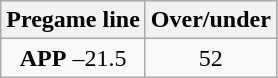<table class="wikitable">
<tr align="center">
<th style=>Pregame line</th>
<th style=>Over/under</th>
</tr>
<tr align="center">
<td><strong>APP</strong> –21.5</td>
<td>52</td>
</tr>
</table>
